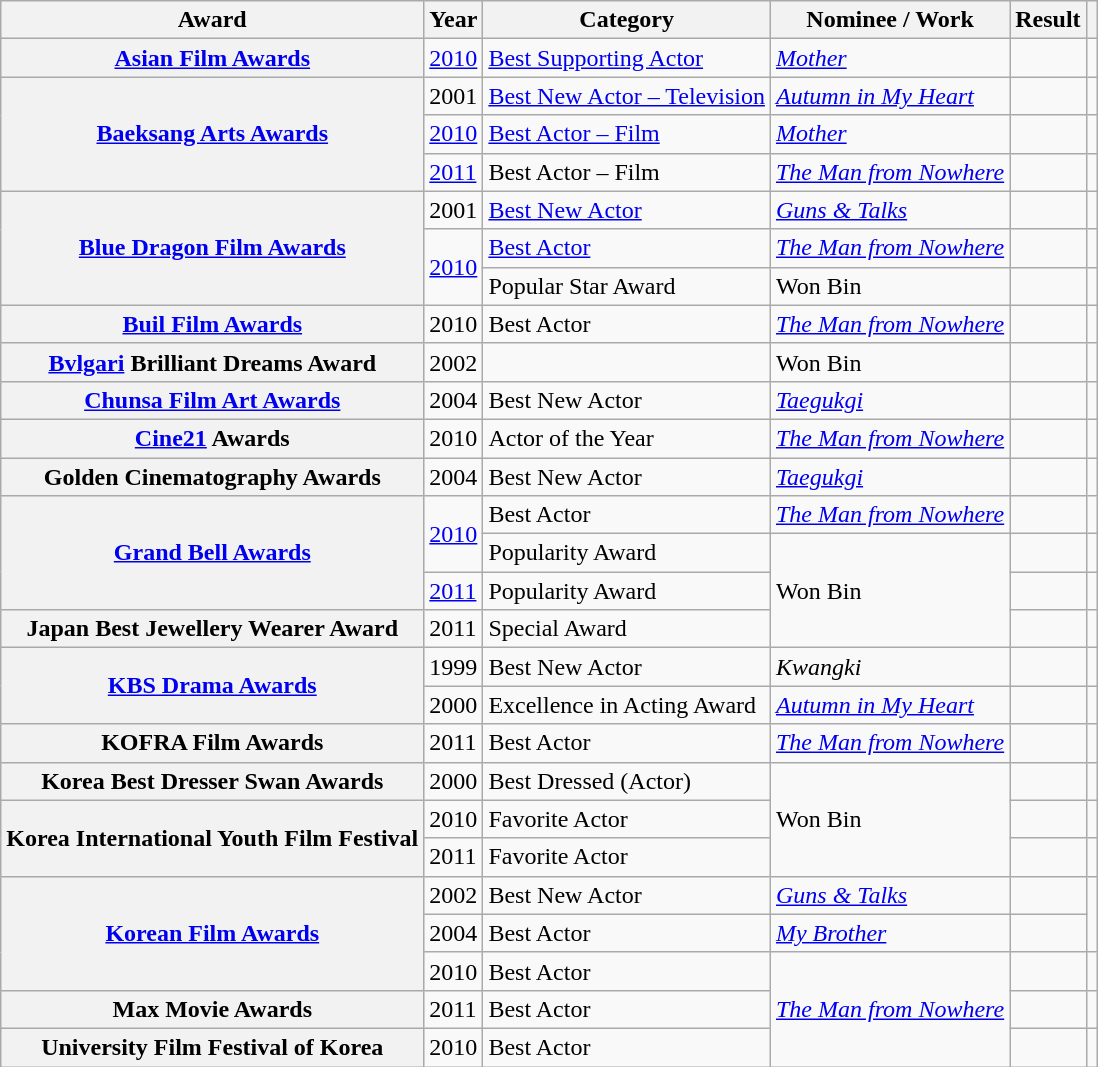<table class="wikitable plainrowheaders sortable">
<tr>
<th scope="col">Award</th>
<th scope="col">Year</th>
<th scope="col">Category</th>
<th scope="col">Nominee / Work</th>
<th scope="col">Result</th>
<th scope="col" class="unsortable"></th>
</tr>
<tr>
<th scope="row"><a href='#'>Asian Film Awards</a></th>
<td><a href='#'>2010</a></td>
<td><a href='#'>Best Supporting Actor</a></td>
<td><em><a href='#'>Mother</a></em></td>
<td></td>
<td style="text-align:center"></td>
</tr>
<tr>
<th scope="row" rowspan="3"><a href='#'>Baeksang Arts Awards</a></th>
<td>2001</td>
<td><a href='#'>Best New Actor – Television</a></td>
<td><em><a href='#'>Autumn in My Heart</a></em></td>
<td></td>
<td style="text-align:center"></td>
</tr>
<tr>
<td><a href='#'>2010</a></td>
<td><a href='#'>Best Actor – Film</a></td>
<td><em><a href='#'>Mother</a></em></td>
<td></td>
<td style="text-align:center"></td>
</tr>
<tr>
<td><a href='#'>2011</a></td>
<td>Best Actor – Film</td>
<td><em><a href='#'>The Man from Nowhere</a></em></td>
<td></td>
<td style="text-align:center"></td>
</tr>
<tr>
<th scope="row" rowspan="3"><a href='#'>Blue Dragon Film Awards</a></th>
<td>2001</td>
<td><a href='#'>Best New Actor</a></td>
<td><em><a href='#'>Guns & Talks</a></em></td>
<td></td>
<td style="text-align:center"></td>
</tr>
<tr>
<td rowspan="2"><a href='#'>2010</a></td>
<td><a href='#'>Best Actor</a></td>
<td><em><a href='#'>The Man from Nowhere</a></em></td>
<td></td>
<td style="text-align:center"></td>
</tr>
<tr>
<td>Popular Star Award</td>
<td>Won Bin</td>
<td></td>
<td style="text-align:center"></td>
</tr>
<tr>
<th scope="row"><a href='#'>Buil Film Awards</a></th>
<td>2010</td>
<td>Best Actor</td>
<td><em><a href='#'>The Man from Nowhere</a></em></td>
<td></td>
<td style="text-align:center"></td>
</tr>
<tr>
<th scope="row"><a href='#'>Bvlgari</a> Brilliant Dreams Award</th>
<td>2002</td>
<td></td>
<td>Won Bin</td>
<td></td>
<td style="text-align:center"></td>
</tr>
<tr>
<th scope="row"><a href='#'>Chunsa Film Art Awards</a></th>
<td>2004</td>
<td>Best New Actor</td>
<td><em><a href='#'>Taegukgi</a></em></td>
<td></td>
<td style="text-align:center"></td>
</tr>
<tr>
<th scope="row"><a href='#'>Cine21</a> Awards</th>
<td>2010</td>
<td>Actor of the Year</td>
<td><em><a href='#'>The Man from Nowhere</a></em></td>
<td></td>
<td style="text-align:center"></td>
</tr>
<tr>
<th scope="row">Golden Cinematography Awards</th>
<td>2004</td>
<td>Best New Actor</td>
<td><em><a href='#'>Taegukgi</a></em></td>
<td></td>
<td style="text-align:center"></td>
</tr>
<tr>
<th scope="row" rowspan="3"><a href='#'>Grand Bell Awards</a></th>
<td rowspan="2"><a href='#'>2010</a></td>
<td>Best Actor</td>
<td><em><a href='#'>The Man from Nowhere</a></em></td>
<td></td>
<td style="text-align:center"></td>
</tr>
<tr>
<td>Popularity Award</td>
<td rowspan="3">Won Bin</td>
<td></td>
<td style="text-align:center"></td>
</tr>
<tr>
<td><a href='#'>2011</a></td>
<td>Popularity Award</td>
<td></td>
<td style="text-align:center"></td>
</tr>
<tr>
<th scope="row">Japan Best Jewellery Wearer Award</th>
<td>2011</td>
<td>Special Award</td>
<td></td>
<td style="text-align:center"></td>
</tr>
<tr>
<th scope="row" rowspan="2"><a href='#'>KBS Drama Awards</a></th>
<td>1999</td>
<td>Best New Actor</td>
<td><em>Kwangki</em></td>
<td></td>
<td style="text-align:center"></td>
</tr>
<tr>
<td>2000</td>
<td>Excellence in Acting Award</td>
<td><em><a href='#'>Autumn in My Heart</a></em></td>
<td></td>
<td style="text-align:center"></td>
</tr>
<tr>
<th scope="row">KOFRA Film Awards</th>
<td>2011</td>
<td>Best Actor</td>
<td><em><a href='#'>The Man from Nowhere</a></em></td>
<td></td>
<td style="text-align:center"></td>
</tr>
<tr>
<th scope="row">Korea Best Dresser Swan Awards</th>
<td>2000</td>
<td>Best Dressed (Actor)</td>
<td rowspan="3">Won Bin</td>
<td></td>
<td style="text-align:center"></td>
</tr>
<tr>
<th scope="row" rowspan="2">Korea International Youth Film Festival</th>
<td>2010</td>
<td>Favorite Actor</td>
<td></td>
<td style="text-align:center"></td>
</tr>
<tr>
<td>2011</td>
<td>Favorite Actor</td>
<td></td>
<td style="text-align:center"></td>
</tr>
<tr>
<th scope="row" rowspan="3"><a href='#'>Korean Film Awards</a></th>
<td>2002</td>
<td>Best New Actor</td>
<td><em><a href='#'>Guns & Talks</a></em></td>
<td></td>
<td style="text-align:center" rowspan="2"></td>
</tr>
<tr>
<td>2004</td>
<td>Best Actor</td>
<td><em><a href='#'>My Brother</a></em></td>
<td></td>
</tr>
<tr>
<td>2010</td>
<td>Best Actor</td>
<td rowspan="3"><em><a href='#'>The Man from Nowhere</a></em></td>
<td></td>
<td style="text-align:center"></td>
</tr>
<tr>
<th scope="row">Max Movie Awards</th>
<td>2011</td>
<td>Best Actor</td>
<td></td>
<td style="text-align:center"></td>
</tr>
<tr>
<th scope="row">University Film Festival of Korea</th>
<td>2010</td>
<td>Best Actor</td>
<td></td>
<td style="text-align:center"></td>
</tr>
</table>
